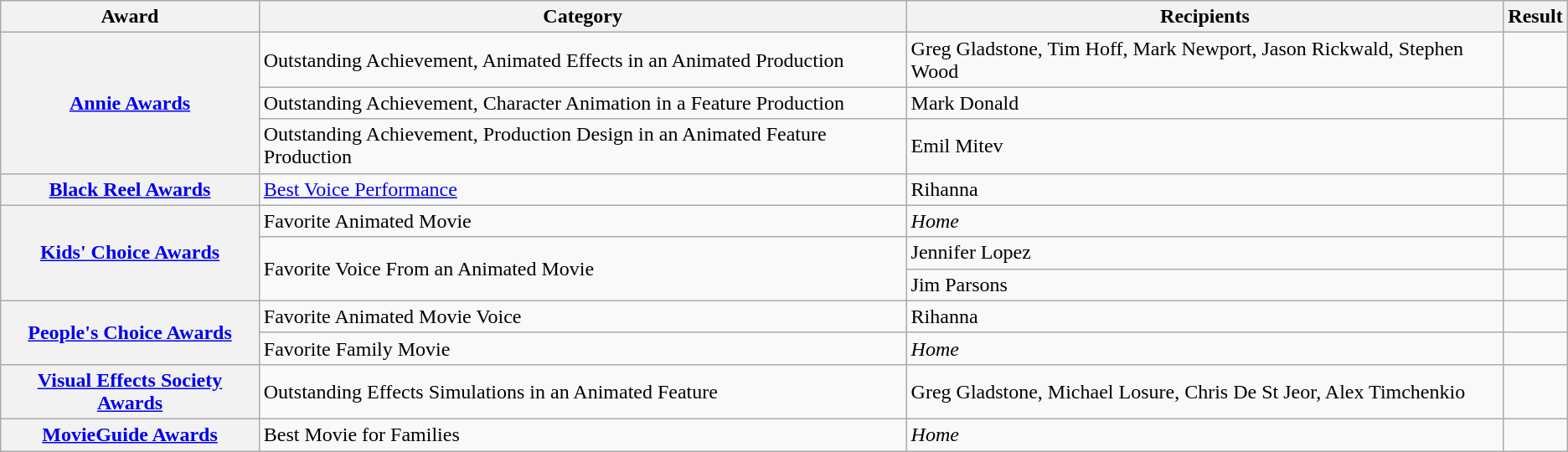<table class="wikitable sortable plainrowheaders">
<tr>
<th scope="col">Award</th>
<th scope="col">Category</th>
<th scope="col">Recipients</th>
<th scope="col">Result</th>
</tr>
<tr>
<th scope="row" rowspan="3"><a href='#'>Annie Awards</a></th>
<td>Outstanding Achievement, Animated Effects in an Animated Production</td>
<td>Greg Gladstone, Tim Hoff, Mark Newport, Jason Rickwald, Stephen Wood</td>
<td></td>
</tr>
<tr>
<td>Outstanding Achievement, Character Animation in a Feature Production</td>
<td>Mark Donald</td>
<td></td>
</tr>
<tr>
<td>Outstanding Achievement, Production Design in an Animated Feature Production</td>
<td>Emil Mitev</td>
<td></td>
</tr>
<tr>
<th scope="row"><a href='#'>Black Reel Awards</a></th>
<td><a href='#'>Best Voice Performance</a></td>
<td>Rihanna</td>
<td></td>
</tr>
<tr>
<th scope="row" rowspan="3"><a href='#'>Kids' Choice Awards</a></th>
<td>Favorite Animated Movie</td>
<td><em>Home</em></td>
<td></td>
</tr>
<tr>
<td rowspan="2">Favorite Voice From an Animated Movie</td>
<td>Jennifer Lopez</td>
<td></td>
</tr>
<tr>
<td>Jim Parsons</td>
<td></td>
</tr>
<tr>
<th scope="row" rowspan="2"><a href='#'>People's Choice Awards</a></th>
<td>Favorite Animated Movie Voice</td>
<td>Rihanna</td>
<td></td>
</tr>
<tr>
<td>Favorite Family Movie</td>
<td><em>Home</em></td>
<td></td>
</tr>
<tr>
<th scope="row"><a href='#'>Visual Effects Society Awards</a></th>
<td>Outstanding Effects Simulations in an Animated Feature</td>
<td>Greg Gladstone, Michael Losure, Chris De St Jeor, Alex Timchenkio</td>
<td></td>
</tr>
<tr>
<th><a href='#'>MovieGuide Awards</a></th>
<td>Best Movie for Families</td>
<td><em>Home</em></td>
<td></td>
</tr>
</table>
